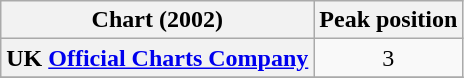<table class="wikitable sortable plainrowheaders">
<tr>
<th scope="col">Chart (2002)</th>
<th scope="col">Peak position</th>
</tr>
<tr>
<th scope="row">UK <a href='#'>Official Charts Company</a></th>
<td style="text-align:center;">3</td>
</tr>
<tr>
</tr>
</table>
